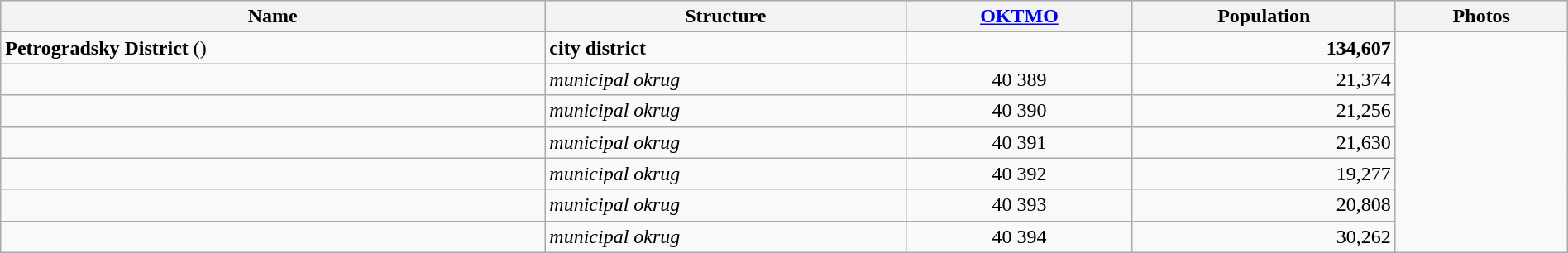<table width=100% class="wikitable">
<tr bgcolor="#CCCCFF" align="left">
<th>Name</th>
<th>Structure</th>
<th><a href='#'>OKTMO</a></th>
<th>Population</th>
<th>Photos</th>
</tr>
<tr valign="top">
<td><strong>Petrogradsky District</strong> ()</td>
<td align="left"><strong>city district</strong></td>
<td></td>
<td align="right"><strong>134,607</strong></td>
<td rowspan="8"></td>
</tr>
<tr>
<td><br></td>
<td align="left"><em>municipal okrug</em></td>
<td align="center">40 389</td>
<td align="right">21,374</td>
</tr>
<tr>
<td><br></td>
<td align="left"><em>municipal okrug</em></td>
<td align="center">40 390</td>
<td align="right">21,256</td>
</tr>
<tr>
<td><br></td>
<td align="left"><em>municipal okrug</em></td>
<td align="center">40 391</td>
<td align="right">21,630</td>
</tr>
<tr>
<td><br></td>
<td align="left"><em>municipal okrug</em></td>
<td align="center">40 392</td>
<td align="right">19,277</td>
</tr>
<tr>
<td><br></td>
<td align="left"><em>municipal okrug</em></td>
<td align="center">40 393</td>
<td align="right">20,808</td>
</tr>
<tr>
<td><br></td>
<td align="left"><em>municipal okrug</em></td>
<td align="center">40 394</td>
<td align="right">30,262</td>
</tr>
</table>
